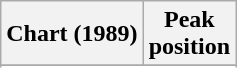<table class="wikitable sortable plainrowheaders" style="text-align:center">
<tr>
<th>Chart (1989)</th>
<th>Peak<br>position</th>
</tr>
<tr>
</tr>
<tr>
</tr>
</table>
